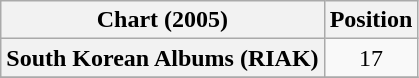<table class="wikitable plainrowheaders">
<tr>
<th>Chart (2005)</th>
<th>Position</th>
</tr>
<tr>
<th scope="row">South Korean Albums (RIAK)</th>
<td style="text-align:center;">17</td>
</tr>
<tr>
</tr>
</table>
